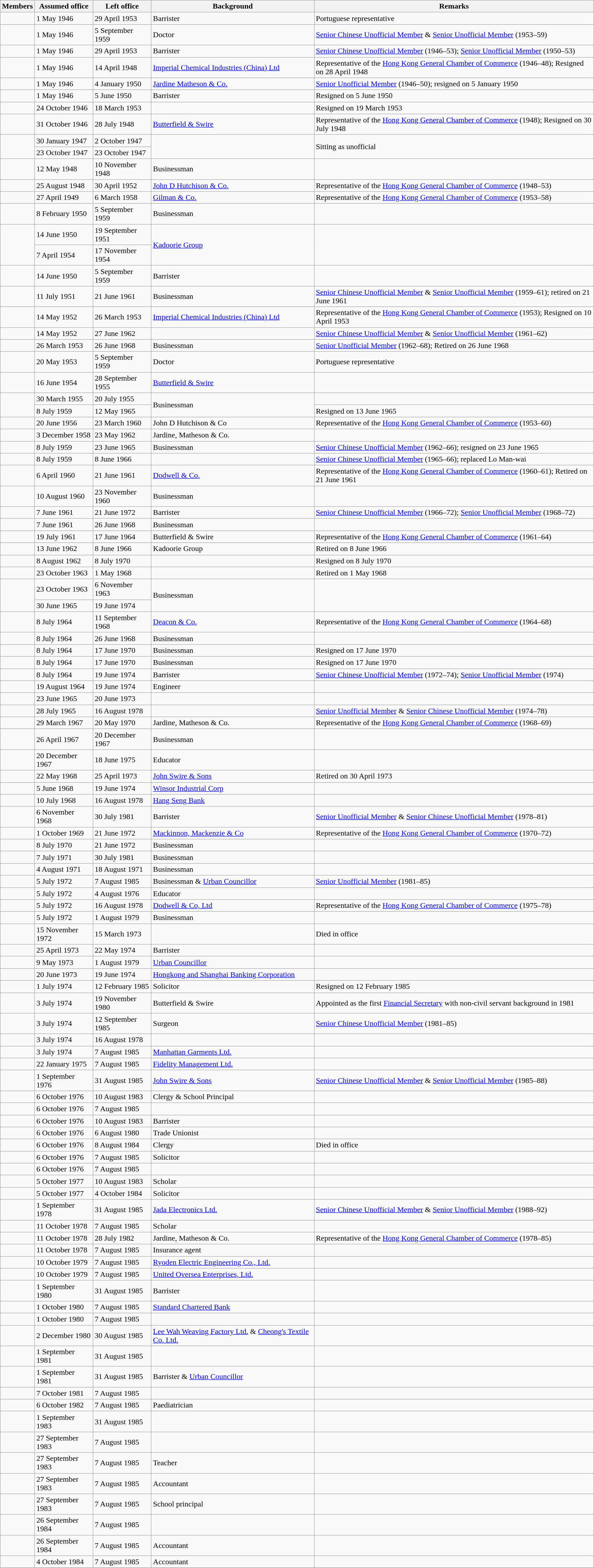<table class="wikitable" style="text-align:left;">
<tr>
<th>Members</th>
<th>Assumed office</th>
<th>Left office</th>
<th>Background</th>
<th>Remarks</th>
</tr>
<tr>
<td></td>
<td>1 May 1946</td>
<td>29 April 1953</td>
<td>Barrister</td>
<td>Portuguese representative</td>
</tr>
<tr>
<td></td>
<td>1 May 1946</td>
<td>5 September 1959</td>
<td>Doctor</td>
<td><a href='#'>Senior Chinese Unofficial Member</a> & <a href='#'>Senior Unofficial Member</a> (1953–59)</td>
</tr>
<tr>
<td></td>
<td>1 May 1946</td>
<td>29 April 1953</td>
<td>Barrister</td>
<td><a href='#'>Senior Chinese Unofficial Member</a> (1946–53); <a href='#'>Senior Unofficial Member</a> (1950–53)</td>
</tr>
<tr>
<td></td>
<td>1 May 1946</td>
<td>14 April 1948</td>
<td><a href='#'>Imperial Chemical Industries (China) Ltd</a></td>
<td>Representative of the <a href='#'>Hong Kong General Chamber of Commerce</a> (1946–48); Resigned on 28 April 1948</td>
</tr>
<tr>
<td></td>
<td>1 May 1946</td>
<td>4 January 1950</td>
<td><a href='#'>Jardine Matheson & Co.</a></td>
<td><a href='#'>Senior Unofficial Member</a> (1946–50); resigned on 5 January 1950</td>
</tr>
<tr>
<td></td>
<td>1 May 1946</td>
<td>5 June 1950</td>
<td>Barrister</td>
<td>Resigned on 5 June 1950</td>
</tr>
<tr>
<td></td>
<td>24 October 1946</td>
<td>18 March 1953</td>
<td></td>
<td>Resigned on 19 March 1953</td>
</tr>
<tr>
<td></td>
<td>31 October 1946</td>
<td>28 July 1948</td>
<td><a href='#'>Butterfield & Swire</a></td>
<td>Representative of the <a href='#'>Hong Kong General Chamber of Commerce</a> (1948); Resigned on 30 July 1948</td>
</tr>
<tr>
<td rowspan=2></td>
<td>30 January 1947</td>
<td>2 October 1947</td>
<td rowspan=2></td>
<td rowspan=2>Sitting as unofficial</td>
</tr>
<tr>
<td>23 October 1947</td>
<td>23 October 1947</td>
</tr>
<tr>
<td></td>
<td>12 May 1948</td>
<td>10 November 1948</td>
<td>Businessman</td>
<td></td>
</tr>
<tr>
<td></td>
<td>25 August 1948</td>
<td>30 April 1952</td>
<td><a href='#'>John D Hutchison & Co.</a></td>
<td>Representative of the <a href='#'>Hong Kong General Chamber of Commerce</a> (1948–53)</td>
</tr>
<tr>
<td></td>
<td>27 April 1949</td>
<td>6 March 1958</td>
<td><a href='#'>Gilman & Co.</a></td>
<td>Representative of the <a href='#'>Hong Kong General Chamber of Commerce</a> (1953–58)</td>
</tr>
<tr>
<td></td>
<td>8 February 1950</td>
<td>5 September 1959</td>
<td>Businessman</td>
<td></td>
</tr>
<tr>
<td rowspan=2></td>
<td>14 June 1950</td>
<td>19 September 1951</td>
<td rowspan=2><a href='#'>Kadoorie Group</a></td>
<td rowspan=2></td>
</tr>
<tr>
<td>7 April 1954</td>
<td>17 November 1954</td>
</tr>
<tr>
<td></td>
<td>14 June 1950</td>
<td>5 September 1959</td>
<td>Barrister</td>
<td></td>
</tr>
<tr>
<td></td>
<td>11 July 1951</td>
<td>21 June 1961</td>
<td>Businessman</td>
<td><a href='#'>Senior Chinese Unofficial Member</a> & <a href='#'>Senior Unofficial Member</a> (1959–61); retired on 21 June 1961</td>
</tr>
<tr>
<td></td>
<td>14 May 1952</td>
<td>26 March 1953</td>
<td><a href='#'>Imperial Chemical Industries (China) Ltd</a></td>
<td>Representative of the <a href='#'>Hong Kong General Chamber of Commerce</a> (1953); Resigned on 10 April 1953</td>
</tr>
<tr>
<td></td>
<td>14 May 1952</td>
<td>27 June 1962</td>
<td></td>
<td><a href='#'>Senior Chinese Unofficial Member</a> & <a href='#'>Senior Unofficial Member</a> (1961–62)</td>
</tr>
<tr>
<td></td>
<td>26 March 1953</td>
<td>26 June 1968</td>
<td>Businessman</td>
<td><a href='#'>Senior Unofficial Member</a> (1962–68); Retired on 26 June 1968</td>
</tr>
<tr>
<td></td>
<td>20 May 1953</td>
<td>5 September 1959</td>
<td>Doctor</td>
<td>Portuguese representative</td>
</tr>
<tr>
<td></td>
<td>16 June 1954</td>
<td>28 September 1955</td>
<td><a href='#'>Butterfield & Swire</a></td>
<td></td>
</tr>
<tr>
<td rowspan=2></td>
<td>30 March 1955</td>
<td>20 July 1955</td>
<td rowspan=2>Businessman</td>
<td></td>
</tr>
<tr>
<td>8 July 1959</td>
<td>12 May 1965</td>
<td>Resigned on 13 June 1965</td>
</tr>
<tr>
<td></td>
<td>20 June 1956</td>
<td>23 March 1960</td>
<td>John D Hutchison & Co</td>
<td>Representative of the <a href='#'>Hong Kong General Chamber of Commerce</a> (1953–60)</td>
</tr>
<tr>
<td></td>
<td>3 December 1958</td>
<td>23 May 1962</td>
<td>Jardine, Matheson & Co.</td>
<td></td>
</tr>
<tr>
<td></td>
<td>8 July 1959</td>
<td>23 June 1965</td>
<td>Businessman</td>
<td><a href='#'>Senior Chinese Unofficial Member</a> (1962–66); resigned on 23 June 1965</td>
</tr>
<tr>
<td></td>
<td>8 July 1959</td>
<td>8 June 1966</td>
<td></td>
<td><a href='#'>Senior Chinese Unofficial Member</a> (1965–66); replaced Lo Man-wai</td>
</tr>
<tr>
<td></td>
<td>6 April 1960</td>
<td>21 June 1961</td>
<td><a href='#'>Dodwell & Co.</a></td>
<td align=left>Representative of the <a href='#'>Hong Kong General Chamber of Commerce</a> (1960–61); Retired on 21 June 1961</td>
</tr>
<tr>
<td></td>
<td>10 August 1960</td>
<td>23 November 1960</td>
<td>Businessman</td>
<td></td>
</tr>
<tr>
<td></td>
<td>7 June 1961</td>
<td>21 June 1972</td>
<td>Barrister</td>
<td align=left><a href='#'>Senior Chinese Unofficial Member</a> (1966–72); <a href='#'>Senior Unofficial Member</a> (1968–72)</td>
</tr>
<tr>
<td></td>
<td>7 June 1961</td>
<td>26 June 1968</td>
<td>Businessman</td>
<td></td>
</tr>
<tr>
<td></td>
<td>19 July 1961</td>
<td>17 June 1964</td>
<td>Butterfield & Swire</td>
<td>Representative of the <a href='#'>Hong Kong General Chamber of Commerce</a> (1961–64)</td>
</tr>
<tr>
<td></td>
<td>13 June 1962</td>
<td>8 June 1966</td>
<td>Kadoorie Group</td>
<td align=left>Retired on 8 June 1966</td>
</tr>
<tr>
<td></td>
<td>8 August 1962</td>
<td>8 July 1970</td>
<td></td>
<td align=left>Resigned on 8 July 1970</td>
</tr>
<tr>
<td></td>
<td>23 October 1963</td>
<td>1 May 1968</td>
<td></td>
<td align=left>Retired on 1 May 1968</td>
</tr>
<tr>
<td rowspan=2></td>
<td>23 October 1963</td>
<td>6 November 1963</td>
<td rowspan=2>Businessman</td>
<td rowspan=2></td>
</tr>
<tr>
<td>30 June 1965</td>
<td>19 June 1974</td>
</tr>
<tr>
<td></td>
<td>8 July 1964</td>
<td>11 September 1968</td>
<td><a href='#'>Deacon & Co.</a></td>
<td>Representative of the <a href='#'>Hong Kong General Chamber of Commerce</a> (1964–68)</td>
</tr>
<tr>
<td></td>
<td>8 July 1964</td>
<td>26 June 1968</td>
<td>Businessman</td>
<td></td>
</tr>
<tr>
<td></td>
<td>8 July 1964</td>
<td>17 June 1970</td>
<td>Businessman</td>
<td>Resigned on 17 June 1970</td>
</tr>
<tr>
<td></td>
<td>8 July 1964</td>
<td>17 June 1970</td>
<td>Businessman</td>
<td>Resigned on 17 June 1970</td>
</tr>
<tr>
<td></td>
<td>8 July 1964</td>
<td>19 June 1974</td>
<td>Barrister</td>
<td><a href='#'>Senior Chinese Unofficial Member</a> (1972–74); <a href='#'>Senior Unofficial Member</a> (1974)</td>
</tr>
<tr>
<td></td>
<td>19 August 1964</td>
<td>19 June 1974</td>
<td>Engineer</td>
<td></td>
</tr>
<tr>
<td></td>
<td>23 June 1965</td>
<td>20 June 1973</td>
<td></td>
<td></td>
</tr>
<tr>
<td></td>
<td>28 July 1965</td>
<td>16 August 1978</td>
<td></td>
<td align=left><a href='#'>Senior Unofficial Member</a> & <a href='#'>Senior Chinese Unofficial Member</a> (1974–78)</td>
</tr>
<tr>
<td></td>
<td>29 March 1967</td>
<td>20 May 1970</td>
<td>Jardine, Matheson & Co.</td>
<td>Representative of the <a href='#'>Hong Kong General Chamber of Commerce</a> (1968–69)</td>
</tr>
<tr>
<td></td>
<td>26 April 1967</td>
<td>20 December 1967</td>
<td>Businessman</td>
<td></td>
</tr>
<tr>
<td></td>
<td>20 December 1967</td>
<td>18 June 1975</td>
<td>Educator</td>
<td></td>
</tr>
<tr>
<td></td>
<td>22 May 1968</td>
<td>25 April 1973</td>
<td><a href='#'>John Swire & Sons</a></td>
<td>Retired on 30 April 1973</td>
</tr>
<tr>
<td></td>
<td>5 June 1968</td>
<td>19 June 1974</td>
<td><a href='#'>Winsor Industrial Corp</a></td>
<td></td>
</tr>
<tr>
<td></td>
<td>10 July 1968</td>
<td>16 August 1978</td>
<td><a href='#'>Hang Seng Bank</a></td>
<td></td>
</tr>
<tr>
<td></td>
<td>6 November 1968</td>
<td>30 July 1981</td>
<td>Barrister</td>
<td align=left><a href='#'>Senior Unofficial Member</a> & <a href='#'>Senior Chinese Unofficial Member</a> (1978–81)</td>
</tr>
<tr>
<td></td>
<td>1 October 1969</td>
<td>21 June 1972</td>
<td><a href='#'>Mackinnon, Mackenzie & Co</a></td>
<td>Representative of the <a href='#'>Hong Kong General Chamber of Commerce</a> (1970–72)</td>
</tr>
<tr>
<td></td>
<td>8 July 1970</td>
<td>21 June 1972</td>
<td>Businessman</td>
<td></td>
</tr>
<tr>
<td></td>
<td>7 July 1971</td>
<td>30 July 1981</td>
<td>Businessman</td>
<td></td>
</tr>
<tr>
<td></td>
<td>4 August 1971</td>
<td>18 August 1971</td>
<td>Businessman</td>
<td></td>
</tr>
<tr>
<td></td>
<td>5 July 1972</td>
<td>7 August 1985</td>
<td>Businessman & <a href='#'>Urban Councillor</a></td>
<td><a href='#'>Senior Unofficial Member</a> (1981–85)</td>
</tr>
<tr>
<td></td>
<td>5 July 1972</td>
<td>4 August 1976</td>
<td>Educator</td>
<td></td>
</tr>
<tr z>
<td></td>
<td>5 July 1972</td>
<td>16 August 1978</td>
<td><a href='#'>Dodwell & Co, Ltd</a></td>
<td>Representative of the <a href='#'>Hong Kong General Chamber of Commerce</a> (1975–78)</td>
</tr>
<tr>
<td></td>
<td>5 July 1972</td>
<td>1 August 1979</td>
<td>Businessman</td>
<td></td>
</tr>
<tr>
<td></td>
<td>15 November 1972</td>
<td>15 March 1973</td>
<td></td>
<td>Died in office</td>
</tr>
<tr>
<td></td>
<td>25 April 1973</td>
<td>22 May 1974</td>
<td>Barrister</td>
<td></td>
</tr>
<tr>
<td></td>
<td>9 May 1973</td>
<td>1 August 1979</td>
<td><a href='#'>Urban Councillor</a></td>
<td></td>
</tr>
<tr>
<td></td>
<td>20 June 1973</td>
<td>19 June 1974</td>
<td><a href='#'>Hongkong and Shanghai Banking Corporation</a></td>
<td></td>
</tr>
<tr>
<td></td>
<td>1 July 1974</td>
<td>12 February 1985</td>
<td>Solicitor</td>
<td align=left>Resigned on 12 February 1985</td>
</tr>
<tr>
<td></td>
<td>3 July 1974</td>
<td>19 November 1980</td>
<td>Butterfield & Swire</td>
<td align=left>Appointed as the first <a href='#'>Financial Secretary</a> with non-civil servant background in 1981</td>
</tr>
<tr>
<td></td>
<td>3 July 1974</td>
<td>12 September 1985</td>
<td>Surgeon</td>
<td align=left><a href='#'>Senior Chinese Unofficial Member</a> (1981–85)</td>
</tr>
<tr>
<td></td>
<td>3 July 1974</td>
<td>16 August 1978</td>
<td></td>
<td></td>
</tr>
<tr>
<td></td>
<td>3 July 1974</td>
<td>7 August 1985</td>
<td><a href='#'>Manhattan Garments Ltd.</a></td>
<td></td>
</tr>
<tr>
<td></td>
<td>22 January 1975</td>
<td>7 August 1985</td>
<td><a href='#'>Fidelity Management Ltd.</a></td>
<td></td>
</tr>
<tr>
<td></td>
<td>1 September 1976</td>
<td>31 August 1985</td>
<td><a href='#'>John Swire & Sons</a></td>
<td><a href='#'>Senior Chinese Unofficial Member</a> & <a href='#'>Senior Unofficial Member</a> (1985–88)</td>
</tr>
<tr>
<td></td>
<td>6 October 1976</td>
<td>10 August 1983</td>
<td>Clergy & School Principal</td>
<td></td>
</tr>
<tr>
<td></td>
<td>6 October 1976</td>
<td>7 August 1985</td>
<td></td>
<td></td>
</tr>
<tr>
<td></td>
<td>6 October 1976</td>
<td>10 August 1983</td>
<td>Barrister</td>
<td></td>
</tr>
<tr>
<td></td>
<td>6 October 1976</td>
<td>6 August 1980</td>
<td>Trade Unionist</td>
<td></td>
</tr>
<tr>
<td></td>
<td>6 October 1976</td>
<td>8 August 1984</td>
<td>Clergy</td>
<td align=left>Died in office</td>
</tr>
<tr>
<td></td>
<td>6 October 1976</td>
<td>7 August 1985</td>
<td>Solicitor</td>
<td></td>
</tr>
<tr>
<td></td>
<td>6 October 1976</td>
<td>7 August 1985</td>
<td></td>
<td></td>
</tr>
<tr>
<td></td>
<td>5 October 1977</td>
<td>10 August 1983</td>
<td>Scholar</td>
<td></td>
</tr>
<tr>
<td></td>
<td>5 October 1977</td>
<td>4 October 1984</td>
<td>Solicitor</td>
<td></td>
</tr>
<tr>
<td></td>
<td>1 September 1978</td>
<td>31 August 1985</td>
<td><a href='#'>Jada Electronics Ltd.</a></td>
<td><a href='#'>Senior Chinese Unofficial Member</a> & <a href='#'>Senior Unofficial Member</a> (1988–92)</td>
</tr>
<tr>
<td></td>
<td>11 October 1978</td>
<td>7 August 1985</td>
<td>Scholar</td>
<td></td>
</tr>
<tr>
<td></td>
<td>11 October 1978</td>
<td>28 July 1982</td>
<td>Jardine, Matheson & Co.</td>
<td>Representative of the <a href='#'>Hong Kong General Chamber of Commerce</a> (1978–85)</td>
</tr>
<tr>
<td></td>
<td>11 October 1978</td>
<td>7 August 1985</td>
<td>Insurance agent</td>
<td></td>
</tr>
<tr>
<td></td>
<td>10 October 1979</td>
<td>7 August 1985</td>
<td><a href='#'>Ryoden Electric Engineering Co., Ltd.</a></td>
<td></td>
</tr>
<tr>
<td></td>
<td>10 October 1979</td>
<td>7 August 1985</td>
<td><a href='#'>United Oversea Enterprises, Ltd.</a></td>
<td></td>
</tr>
<tr>
<td></td>
<td>1 September 1980</td>
<td>31 August 1985</td>
<td>Barrister</td>
<td></td>
</tr>
<tr>
<td></td>
<td>1 October 1980</td>
<td>7 August 1985</td>
<td><a href='#'>Standard Chartered Bank</a></td>
<td></td>
</tr>
<tr>
<td></td>
<td>1 October 1980</td>
<td>7 August 1985</td>
<td></td>
<td></td>
</tr>
<tr>
<td></td>
<td>2 December 1980</td>
<td>30 August 1985</td>
<td><a href='#'>Lee Wah Weaving Factory Ltd.</a> & <a href='#'>Cheong's Textile Co. Ltd.</a></td>
<td></td>
</tr>
<tr>
<td></td>
<td>1 September 1981</td>
<td>31 August 1985</td>
<td></td>
<td></td>
</tr>
<tr>
<td></td>
<td>1 September 1981</td>
<td>31 August 1985</td>
<td>Barrister & <a href='#'>Urban Councillor</a></td>
<td></td>
</tr>
<tr>
<td></td>
<td>7 October 1981</td>
<td>7 August 1985</td>
<td></td>
<td></td>
</tr>
<tr>
<td></td>
<td>6 October 1982</td>
<td>7 August 1985</td>
<td>Paediatrician</td>
<td></td>
</tr>
<tr>
<td></td>
<td>1 September 1983</td>
<td>31 August 1985</td>
<td></td>
<td></td>
</tr>
<tr>
<td></td>
<td>27 September 1983</td>
<td>7 August 1985</td>
<td></td>
<td></td>
</tr>
<tr>
<td></td>
<td>27 September 1983</td>
<td>7 August 1985</td>
<td>Teacher</td>
<td></td>
</tr>
<tr>
<td></td>
<td>27 September 1983</td>
<td>7 August 1985</td>
<td>Accountant</td>
<td></td>
</tr>
<tr>
<td></td>
<td>27 September 1983</td>
<td>7 August 1985</td>
<td>School principal</td>
<td></td>
</tr>
<tr>
<td></td>
<td>26 September 1984</td>
<td>7 August 1985</td>
<td></td>
<td></td>
</tr>
<tr>
<td></td>
<td>26 September 1984</td>
<td>7 August 1985</td>
<td>Accountant</td>
<td></td>
</tr>
<tr>
<td></td>
<td>4 October 1984</td>
<td>7 August 1985</td>
<td>Accountant</td>
<td></td>
</tr>
<tr>
</tr>
</table>
